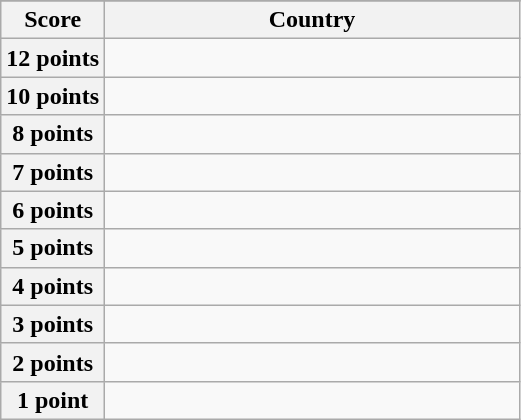<table class="wikitable">
<tr>
</tr>
<tr>
<th scope="col" width="20%">Score</th>
<th scope="col">Country</th>
</tr>
<tr>
<th scope="row">12 points</th>
<td></td>
</tr>
<tr>
<th scope="row">10 points</th>
<td></td>
</tr>
<tr>
<th scope="row">8 points</th>
<td></td>
</tr>
<tr>
<th scope="row">7 points</th>
<td></td>
</tr>
<tr>
<th scope="row">6 points</th>
<td></td>
</tr>
<tr>
<th scope="row">5 points</th>
<td></td>
</tr>
<tr>
<th scope="row">4 points</th>
<td></td>
</tr>
<tr>
<th scope="row">3 points</th>
<td></td>
</tr>
<tr>
<th scope="row">2 points</th>
<td></td>
</tr>
<tr>
<th scope="row">1 point</th>
<td></td>
</tr>
</table>
